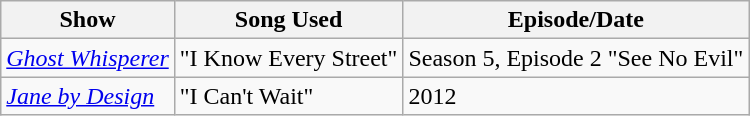<table class="wikitable">
<tr>
<th><strong>Show</strong></th>
<th><strong>Song Used</strong></th>
<th><strong>Episode/Date</strong></th>
</tr>
<tr>
<td><em><a href='#'>Ghost Whisperer</a></em></td>
<td>"I Know Every Street"</td>
<td>Season 5, Episode 2 "See No Evil"</td>
</tr>
<tr>
<td><em><a href='#'>Jane by Design</a></em></td>
<td>"I Can't Wait"</td>
<td>2012</td>
</tr>
</table>
